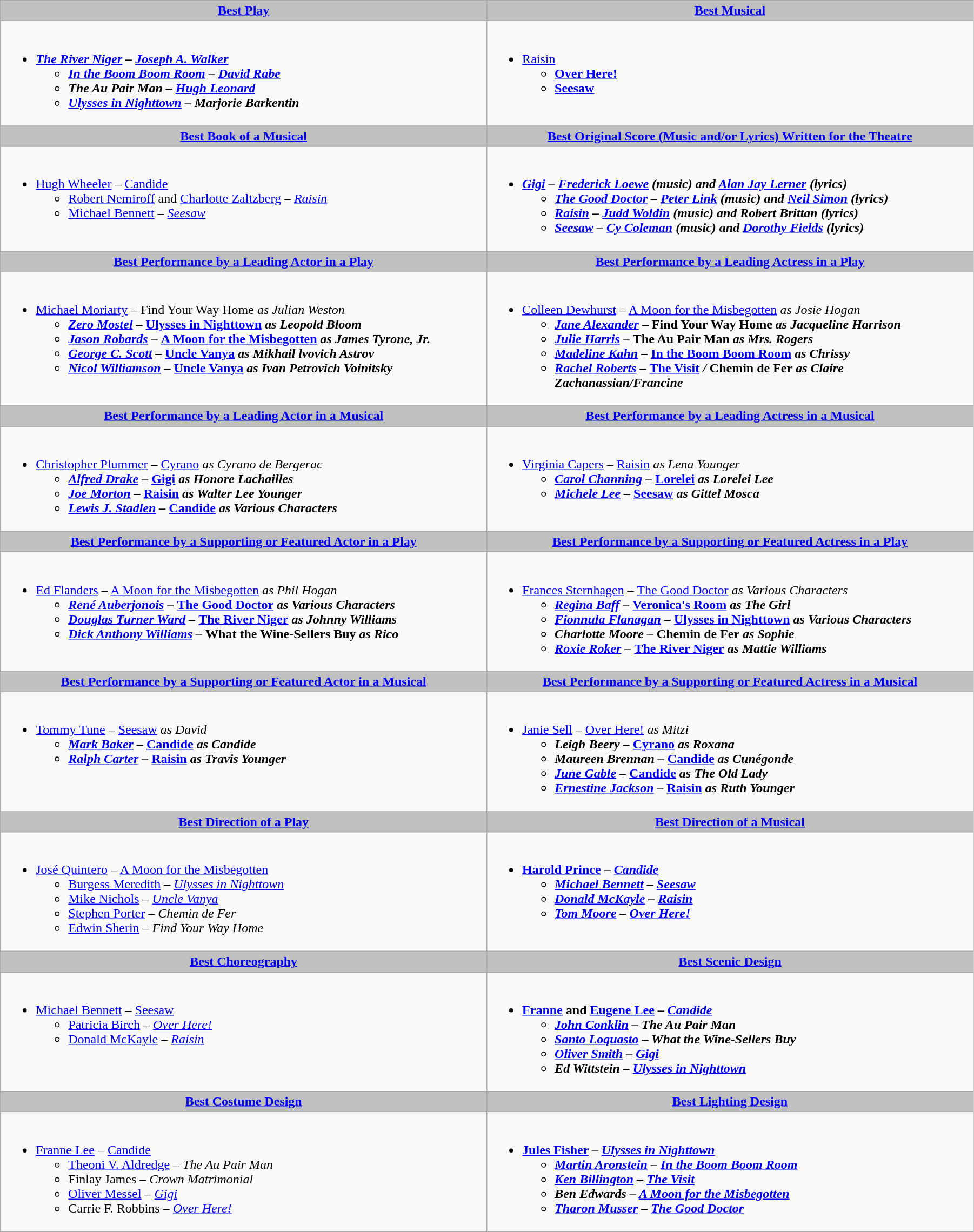<table class=wikitable width="95%">
<tr>
<th style="background:#C0C0C0;" ! width="50%"><a href='#'>Best Play</a></th>
<th style="background:#C0C0C0;" ! width="50%"><a href='#'>Best Musical</a></th>
</tr>
<tr>
<td valign="top"><br><ul><li><strong><em><a href='#'>The River Niger</a><em> – <a href='#'>Joseph A. Walker</a><strong><ul><li></em><a href='#'>In the Boom Boom Room</a><em> – <a href='#'>David Rabe</a></li><li></em>The Au Pair Man<em> – <a href='#'>Hugh Leonard</a></li><li></em><a href='#'>Ulysses in Nighttown</a><em> – Marjorie Barkentin</li></ul></li></ul></td>
<td valign="top"><br><ul><li></em></strong><a href='#'>Raisin</a><strong><em><ul><li></em><a href='#'>Over Here!</a><em></li><li></em><a href='#'>Seesaw</a><em></li></ul></li></ul></td>
</tr>
<tr>
<th style="background:#C0C0C0;" ! style="width="50%"><a href='#'>Best Book of a Musical</a></th>
<th style="background:#C0C0C0;" ! style="width="50%"><a href='#'>Best Original Score (Music and/or Lyrics) Written for the Theatre</a></th>
</tr>
<tr>
<td valign="top"><br><ul><li></strong><a href='#'>Hugh Wheeler</a> – </em><a href='#'>Candide</a></em></strong><ul><li><a href='#'>Robert Nemiroff</a> and <a href='#'>Charlotte Zaltzberg</a> – <em><a href='#'>Raisin</a></em></li><li><a href='#'>Michael Bennett</a> – <em><a href='#'>Seesaw</a></em></li></ul></li></ul></td>
<td valign="top"><br><ul><li><strong><em><a href='#'>Gigi</a><em> – <a href='#'>Frederick Loewe</a> (music) and <a href='#'>Alan Jay Lerner</a> (lyrics)<strong><ul><li></em><a href='#'>The Good Doctor</a><em> – <a href='#'>Peter Link</a> (music) and <a href='#'>Neil Simon</a> (lyrics)</li><li></em><a href='#'>Raisin</a><em> – <a href='#'>Judd Woldin</a> (music) and Robert Brittan (lyrics)</li><li></em><a href='#'>Seesaw</a><em> – <a href='#'>Cy Coleman</a> (music) and <a href='#'>Dorothy Fields</a> (lyrics)</li></ul></li></ul></td>
</tr>
<tr>
<th style="background:#C0C0C0;" ! style="width="50%"><a href='#'>Best Performance by a Leading Actor in a Play</a></th>
<th style="background:#C0C0C0;" ! style="width="50%"><a href='#'>Best Performance by a Leading Actress in a Play</a></th>
</tr>
<tr>
<td valign="top"><br><ul><li></strong><a href='#'>Michael Moriarty</a> – </em>Find Your Way Home<em> as Julian Weston<strong><ul><li><a href='#'>Zero Mostel</a> – </em><a href='#'>Ulysses in Nighttown</a><em> as Leopold Bloom</li><li><a href='#'>Jason Robards</a> – </em><a href='#'>A Moon for the Misbegotten</a><em> as James Tyrone, Jr.</li><li><a href='#'>George C. Scott</a> – </em><a href='#'>Uncle Vanya</a><em> as Mikhail lvovich Astrov</li><li><a href='#'>Nicol Williamson</a> – </em><a href='#'>Uncle Vanya</a><em> as Ivan Petrovich Voinitsky</li></ul></li></ul></td>
<td valign="top"><br><ul><li></strong><a href='#'>Colleen Dewhurst</a> – </em><a href='#'>A Moon for the Misbegotten</a><em> as Josie Hogan<strong><ul><li><a href='#'>Jane Alexander</a> – </em>Find Your Way Home<em> as Jacqueline Harrison</li><li><a href='#'>Julie Harris</a> – </em>The Au Pair Man<em> as Mrs. Rogers</li><li><a href='#'>Madeline Kahn</a> – </em><a href='#'>In the Boom Boom Room</a><em> as Chrissy</li><li><a href='#'>Rachel Roberts</a> – </em><a href='#'>The Visit</a><em> / </em>Chemin de Fer<em> as Claire Zachanassian/Francine</li></ul></li></ul></td>
</tr>
<tr>
<th style="background:#C0C0C0;" ! style="width="50%"><a href='#'>Best Performance by a Leading Actor in a Musical</a></th>
<th style="background:#C0C0C0;" ! style="width="50%"><a href='#'>Best Performance by a Leading Actress in a Musical</a></th>
</tr>
<tr>
<td valign="top"><br><ul><li></strong><a href='#'>Christopher Plummer</a> – </em><a href='#'>Cyrano</a><em> as Cyrano de Bergerac<strong><ul><li><a href='#'>Alfred Drake</a> – </em><a href='#'>Gigi</a><em> as Honore Lachailles</li><li><a href='#'>Joe Morton</a> – </em><a href='#'>Raisin</a><em> as Walter Lee Younger</li><li><a href='#'>Lewis J. Stadlen</a> – </em><a href='#'>Candide</a><em> as Various Characters</li></ul></li></ul></td>
<td valign="top"><br><ul><li></strong><a href='#'>Virginia Capers</a> – </em><a href='#'>Raisin</a><em> as Lena Younger<strong><ul><li><a href='#'>Carol Channing</a> – </em><a href='#'>Lorelei</a><em> as Lorelei Lee</li><li><a href='#'>Michele Lee</a> – </em><a href='#'>Seesaw</a><em> as Gittel Mosca</li></ul></li></ul></td>
</tr>
<tr>
<th style="background:#C0C0C0;" ! style="width="50%"><a href='#'>Best Performance by a Supporting or Featured Actor in a Play</a></th>
<th style="background:#C0C0C0;" ! style="width="50%"><a href='#'>Best Performance by a Supporting or Featured Actress in a Play</a></th>
</tr>
<tr>
<td valign="top"><br><ul><li></strong><a href='#'>Ed Flanders</a> – </em><a href='#'>A Moon for the Misbegotten</a><em> as Phil Hogan<strong><ul><li><a href='#'>René Auberjonois</a> – </em><a href='#'>The Good Doctor</a><em> as Various Characters</li><li><a href='#'>Douglas Turner Ward</a> – </em><a href='#'>The River Niger</a><em> as Johnny Williams</li><li><a href='#'>Dick Anthony Williams</a> – </em>What the Wine-Sellers Buy<em> as Rico</li></ul></li></ul></td>
<td valign="top"><br><ul><li></strong><a href='#'>Frances Sternhagen</a> – </em><a href='#'>The Good Doctor</a><em> as Various Characters<strong><ul><li><a href='#'>Regina Baff</a> – </em><a href='#'>Veronica's Room</a><em> as The Girl</li><li><a href='#'>Fionnula Flanagan</a> – </em><a href='#'>Ulysses in Nighttown</a><em> as Various Characters</li><li>Charlotte Moore – </em>Chemin de Fer<em> as Sophie</li><li><a href='#'>Roxie Roker</a> – </em><a href='#'>The River Niger</a><em> as Mattie Williams</li></ul></li></ul></td>
</tr>
<tr>
<th style="background:#C0C0C0;" ! style="width="50%"><a href='#'>Best Performance by a Supporting or Featured Actor in a Musical</a></th>
<th style="background:#C0C0C0;" ! style="width="50%"><a href='#'>Best Performance by a Supporting or Featured Actress in a Musical</a></th>
</tr>
<tr>
<td valign="top"><br><ul><li></strong><a href='#'>Tommy Tune</a> – </em><a href='#'>Seesaw</a><em> as David<strong><ul><li><a href='#'>Mark Baker</a> – </em><a href='#'>Candide</a><em> as Candide</li><li><a href='#'>Ralph Carter</a> – </em><a href='#'>Raisin</a><em> as Travis Younger</li></ul></li></ul></td>
<td valign="top"><br><ul><li></strong><a href='#'>Janie Sell</a> – </em><a href='#'>Over Here!</a><em> as Mitzi<strong><ul><li>Leigh Beery – </em><a href='#'>Cyrano</a><em> as Roxana</li><li>Maureen Brennan – </em><a href='#'>Candide</a><em> as Cunégonde</li><li><a href='#'>June Gable</a> – </em><a href='#'>Candide</a><em> as The Old Lady</li><li><a href='#'>Ernestine Jackson</a> – </em><a href='#'>Raisin</a><em> as Ruth Younger</li></ul></li></ul></td>
</tr>
<tr>
<th style="background:#C0C0C0;" ! style="width="50%"><a href='#'>Best Direction of a Play</a></th>
<th style="background:#C0C0C0;" ! style="width="50%"><a href='#'>Best Direction of a Musical</a></th>
</tr>
<tr>
<td valign="top"><br><ul><li></strong><a href='#'>José Quintero</a> – </em><a href='#'>A Moon for the Misbegotten</a></em></strong><ul><li><a href='#'>Burgess Meredith</a> – <em><a href='#'>Ulysses in Nighttown</a></em></li><li><a href='#'>Mike Nichols</a> – <em><a href='#'>Uncle Vanya</a></em></li><li><a href='#'>Stephen Porter</a> – <em>Chemin de Fer</em></li><li><a href='#'>Edwin Sherin</a> – <em>Find Your Way Home</em></li></ul></li></ul></td>
<td valign="top"><br><ul><li><strong><a href='#'>Harold Prince</a> – <em><a href='#'>Candide</a><strong><em><ul><li><a href='#'>Michael Bennett</a> – </em><a href='#'>Seesaw</a><em></li><li><a href='#'>Donald McKayle</a> – </em><a href='#'>Raisin</a><em></li><li><a href='#'>Tom Moore</a> – </em><a href='#'>Over Here!</a><em></li></ul></li></ul></td>
</tr>
<tr>
<th style="background:#C0C0C0;" ! style="width="50%"><a href='#'>Best Choreography</a></th>
<th style="background:#C0C0C0;" ! style="width="50%"><a href='#'>Best Scenic Design</a></th>
</tr>
<tr>
<td valign="top"><br><ul><li></strong><a href='#'>Michael Bennett</a> – </em><a href='#'>Seesaw</a></em></strong><ul><li><a href='#'>Patricia Birch</a> – <em><a href='#'>Over Here!</a></em></li><li><a href='#'>Donald McKayle</a> – <em><a href='#'>Raisin</a></em></li></ul></li></ul></td>
<td valign="top"><br><ul><li><strong><a href='#'>Franne</a> and <a href='#'>Eugene Lee</a> – <em><a href='#'>Candide</a><strong><em><ul><li><a href='#'>John Conklin</a> – </em>The Au Pair Man<em></li><li><a href='#'>Santo Loquasto</a> – </em>What the Wine-Sellers Buy<em></li><li><a href='#'>Oliver Smith</a> – </em><a href='#'>Gigi</a><em></li><li>Ed Wittstein – </em><a href='#'>Ulysses in Nighttown</a><em></li></ul></li></ul></td>
</tr>
<tr>
<th style="background:#C0C0C0;" ! style="width="50%"><a href='#'>Best Costume Design</a></th>
<th style="background:#C0C0C0;" ! style="width="50%"><a href='#'>Best Lighting Design</a></th>
</tr>
<tr>
<td valign="top"><br><ul><li></strong><a href='#'>Franne Lee</a> – </em><a href='#'>Candide</a></em></strong><ul><li><a href='#'>Theoni V. Aldredge</a> – <em>The Au Pair Man</em></li><li>Finlay James – <em>Crown Matrimonial</em></li><li><a href='#'>Oliver Messel</a> – <em><a href='#'>Gigi</a></em></li><li>Carrie F. Robbins – <em><a href='#'>Over Here!</a></em></li></ul></li></ul></td>
<td valign="top"><br><ul><li><strong><a href='#'>Jules Fisher</a> – <em><a href='#'>Ulysses in Nighttown</a><strong><em><ul><li><a href='#'>Martin Aronstein</a> – </em><a href='#'>In the Boom Boom Room</a><em></li><li><a href='#'>Ken Billington</a> – </em><a href='#'>The Visit</a><em></li><li>Ben Edwards – </em><a href='#'>A Moon for the Misbegotten</a><em></li><li><a href='#'>Tharon Musser</a> – </em><a href='#'>The Good Doctor</a><em></li></ul></li></ul></td>
</tr>
</table>
